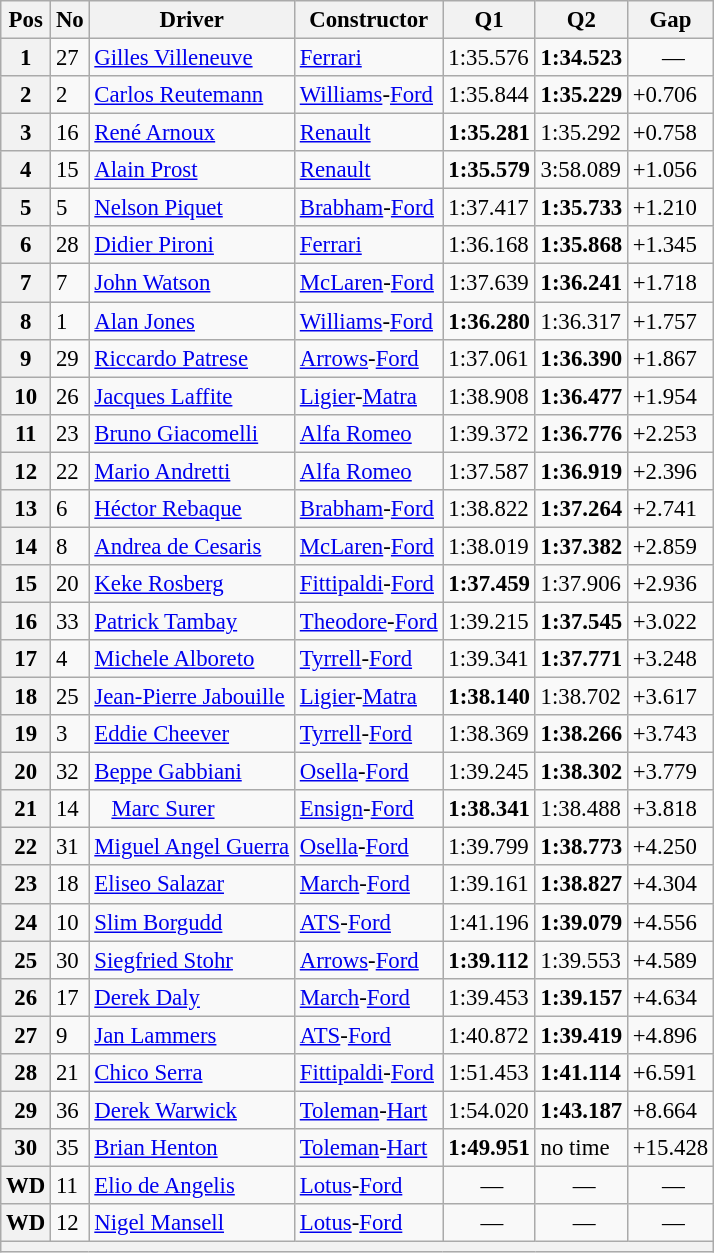<table class="wikitable sortable" style="font-size: 95%;">
<tr>
<th>Pos</th>
<th>No</th>
<th>Driver</th>
<th>Constructor</th>
<th>Q1</th>
<th>Q2</th>
<th>Gap</th>
</tr>
<tr>
<th>1</th>
<td>27</td>
<td> <a href='#'>Gilles Villeneuve</a></td>
<td><a href='#'>Ferrari</a></td>
<td>1:35.576</td>
<td><strong>1:34.523</strong></td>
<td align="center"> —</td>
</tr>
<tr>
<th>2</th>
<td>2</td>
<td> <a href='#'>Carlos Reutemann</a></td>
<td><a href='#'>Williams</a>-<a href='#'>Ford</a></td>
<td>1:35.844</td>
<td><strong>1:35.229</strong></td>
<td>+0.706</td>
</tr>
<tr>
<th>3</th>
<td>16</td>
<td> <a href='#'>René Arnoux</a></td>
<td><a href='#'>Renault</a></td>
<td><strong>1:35.281</strong></td>
<td>1:35.292</td>
<td>+0.758</td>
</tr>
<tr>
<th>4</th>
<td>15</td>
<td> <a href='#'>Alain Prost</a></td>
<td><a href='#'>Renault</a></td>
<td><strong>1:35.579</strong></td>
<td>3:58.089</td>
<td>+1.056</td>
</tr>
<tr>
<th>5</th>
<td>5</td>
<td> <a href='#'>Nelson Piquet</a></td>
<td><a href='#'>Brabham</a>-<a href='#'>Ford</a></td>
<td>1:37.417</td>
<td><strong>1:35.733</strong></td>
<td>+1.210</td>
</tr>
<tr>
<th>6</th>
<td>28</td>
<td> <a href='#'>Didier Pironi</a></td>
<td><a href='#'>Ferrari</a></td>
<td>1:36.168</td>
<td><strong>1:35.868</strong></td>
<td>+1.345</td>
</tr>
<tr>
<th>7</th>
<td>7</td>
<td> <a href='#'>John Watson</a></td>
<td><a href='#'>McLaren</a>-<a href='#'>Ford</a></td>
<td>1:37.639</td>
<td><strong>1:36.241</strong></td>
<td>+1.718</td>
</tr>
<tr>
<th>8</th>
<td>1</td>
<td> <a href='#'>Alan Jones</a></td>
<td><a href='#'>Williams</a>-<a href='#'>Ford</a></td>
<td><strong>1:36.280</strong></td>
<td>1:36.317</td>
<td>+1.757</td>
</tr>
<tr>
<th>9</th>
<td>29</td>
<td> <a href='#'>Riccardo Patrese</a></td>
<td><a href='#'>Arrows</a>-<a href='#'>Ford</a></td>
<td>1:37.061</td>
<td><strong>1:36.390</strong></td>
<td>+1.867</td>
</tr>
<tr>
<th>10</th>
<td>26</td>
<td> <a href='#'>Jacques Laffite</a></td>
<td><a href='#'>Ligier</a>-<a href='#'>Matra</a></td>
<td>1:38.908</td>
<td><strong>1:36.477</strong></td>
<td>+1.954</td>
</tr>
<tr>
<th>11</th>
<td>23</td>
<td> <a href='#'>Bruno Giacomelli</a></td>
<td><a href='#'>Alfa Romeo</a></td>
<td>1:39.372</td>
<td><strong>1:36.776</strong></td>
<td>+2.253</td>
</tr>
<tr>
<th>12</th>
<td>22</td>
<td> <a href='#'>Mario Andretti</a></td>
<td><a href='#'>Alfa Romeo</a></td>
<td>1:37.587</td>
<td><strong>1:36.919</strong></td>
<td>+2.396</td>
</tr>
<tr>
<th>13</th>
<td>6</td>
<td> <a href='#'>Héctor Rebaque</a></td>
<td><a href='#'>Brabham</a>-<a href='#'>Ford</a></td>
<td>1:38.822</td>
<td><strong>1:37.264</strong></td>
<td>+2.741</td>
</tr>
<tr>
<th>14</th>
<td>8</td>
<td> <a href='#'>Andrea de Cesaris</a></td>
<td><a href='#'>McLaren</a>-<a href='#'>Ford</a></td>
<td>1:38.019</td>
<td><strong>1:37.382</strong></td>
<td>+2.859</td>
</tr>
<tr>
<th>15</th>
<td>20</td>
<td> <a href='#'>Keke Rosberg</a></td>
<td><a href='#'>Fittipaldi</a>-<a href='#'>Ford</a></td>
<td><strong>1:37.459</strong></td>
<td>1:37.906</td>
<td>+2.936</td>
</tr>
<tr>
<th>16</th>
<td>33</td>
<td> <a href='#'>Patrick Tambay</a></td>
<td><a href='#'>Theodore</a>-<a href='#'>Ford</a></td>
<td>1:39.215</td>
<td><strong>1:37.545</strong></td>
<td>+3.022</td>
</tr>
<tr>
<th>17</th>
<td>4</td>
<td> <a href='#'>Michele Alboreto</a></td>
<td><a href='#'>Tyrrell</a>-<a href='#'>Ford</a></td>
<td>1:39.341</td>
<td><strong>1:37.771</strong></td>
<td>+3.248</td>
</tr>
<tr>
<th>18</th>
<td>25</td>
<td> <a href='#'>Jean-Pierre Jabouille</a></td>
<td><a href='#'>Ligier</a>-<a href='#'>Matra</a></td>
<td><strong>1:38.140</strong></td>
<td>1:38.702</td>
<td>+3.617</td>
</tr>
<tr>
<th>19</th>
<td>3</td>
<td> <a href='#'>Eddie Cheever</a></td>
<td><a href='#'>Tyrrell</a>-<a href='#'>Ford</a></td>
<td>1:38.369</td>
<td><strong>1:38.266</strong></td>
<td>+3.743</td>
</tr>
<tr>
<th>20</th>
<td>32</td>
<td> <a href='#'>Beppe Gabbiani</a></td>
<td><a href='#'>Osella</a>-<a href='#'>Ford</a></td>
<td>1:39.245</td>
<td><strong>1:38.302</strong></td>
<td>+3.779</td>
</tr>
<tr>
<th>21</th>
<td>14</td>
<td>   <a href='#'>Marc Surer</a></td>
<td><a href='#'>Ensign</a>-<a href='#'>Ford</a></td>
<td><strong>1:38.341</strong></td>
<td>1:38.488</td>
<td>+3.818</td>
</tr>
<tr>
<th>22</th>
<td>31</td>
<td> <a href='#'>Miguel Angel Guerra</a></td>
<td><a href='#'>Osella</a>-<a href='#'>Ford</a></td>
<td>1:39.799</td>
<td><strong>1:38.773</strong></td>
<td>+4.250</td>
</tr>
<tr>
<th>23</th>
<td>18</td>
<td> <a href='#'>Eliseo Salazar</a></td>
<td><a href='#'>March</a>-<a href='#'>Ford</a></td>
<td>1:39.161</td>
<td><strong>1:38.827</strong></td>
<td>+4.304</td>
</tr>
<tr>
<th>24</th>
<td>10</td>
<td> <a href='#'>Slim Borgudd</a></td>
<td><a href='#'>ATS</a>-<a href='#'>Ford</a></td>
<td>1:41.196</td>
<td><strong>1:39.079</strong></td>
<td>+4.556</td>
</tr>
<tr>
<th>25</th>
<td>30</td>
<td> <a href='#'>Siegfried Stohr</a></td>
<td><a href='#'>Arrows</a>-<a href='#'>Ford</a></td>
<td><strong>1:39.112</strong></td>
<td>1:39.553</td>
<td>+4.589</td>
</tr>
<tr>
<th>26</th>
<td>17</td>
<td> <a href='#'>Derek Daly</a></td>
<td><a href='#'>March</a>-<a href='#'>Ford</a></td>
<td>1:39.453</td>
<td><strong>1:39.157</strong></td>
<td>+4.634</td>
</tr>
<tr>
<th>27</th>
<td>9</td>
<td> <a href='#'>Jan Lammers</a></td>
<td><a href='#'>ATS</a>-<a href='#'>Ford</a></td>
<td>1:40.872</td>
<td><strong>1:39.419</strong></td>
<td>+4.896</td>
</tr>
<tr>
<th>28</th>
<td>21</td>
<td> <a href='#'>Chico Serra</a></td>
<td><a href='#'>Fittipaldi</a>-<a href='#'>Ford</a></td>
<td>1:51.453</td>
<td><strong>1:41.114</strong></td>
<td>+6.591</td>
</tr>
<tr>
<th>29</th>
<td>36</td>
<td> <a href='#'>Derek Warwick</a></td>
<td><a href='#'>Toleman</a>-<a href='#'>Hart</a></td>
<td>1:54.020</td>
<td><strong>1:43.187</strong></td>
<td>+8.664</td>
</tr>
<tr>
<th>30</th>
<td>35</td>
<td> <a href='#'>Brian Henton</a></td>
<td><a href='#'>Toleman</a>-<a href='#'>Hart</a></td>
<td><strong>1:49.951</strong></td>
<td>no time</td>
<td>+15.428</td>
</tr>
<tr>
<th>WD</th>
<td>11</td>
<td> <a href='#'>Elio de Angelis</a></td>
<td><a href='#'>Lotus</a>-<a href='#'>Ford</a></td>
<td align="center"> —</td>
<td align="center"> —</td>
<td align="center"> —</td>
</tr>
<tr>
<th>WD</th>
<td>12</td>
<td> <a href='#'>Nigel Mansell</a></td>
<td><a href='#'>Lotus</a>-<a href='#'>Ford</a></td>
<td align="center"> —</td>
<td align="center"> —</td>
<td align="center"> —</td>
</tr>
<tr>
<th colspan="7"></th>
</tr>
</table>
